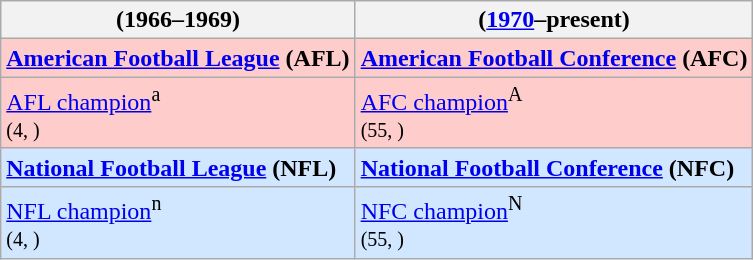<table class="wikitable">
<tr>
<th>(1966–1969)</th>
<th>(<a href='#'>1970</a>–present)</th>
</tr>
<tr>
<td style="background:#ffcccc;"><strong><a href='#'>American Football League</a> (AFL)</strong></td>
<td style="background:#ffcccc;"><strong><a href='#'>American Football Conference</a> (AFC)</strong></td>
</tr>
<tr>
<td style="background:#ffcccc;"><a href='#'>AFL champion</a><sup>a</sup><br><small>(4, )</small></td>
<td style="background:#ffcccc;"><a href='#'>AFC champion</a><sup>A</sup><br><small>(55, )</small></td>
</tr>
<tr>
<td style="background:#d0e7ff;"><strong><a href='#'>National Football League</a> (NFL)</strong></td>
<td style="background:#d0e7ff;"><strong><a href='#'>National Football Conference</a> (NFC)</strong></td>
</tr>
<tr>
<td style="background:#d0e7ff;"><a href='#'>NFL champion</a><sup>n</sup><br><small>(4, )</small></td>
<td style="background:#d0e7ff;"><a href='#'>NFC champion</a><sup>N</sup><br><small>(55, )</small></td>
</tr>
</table>
